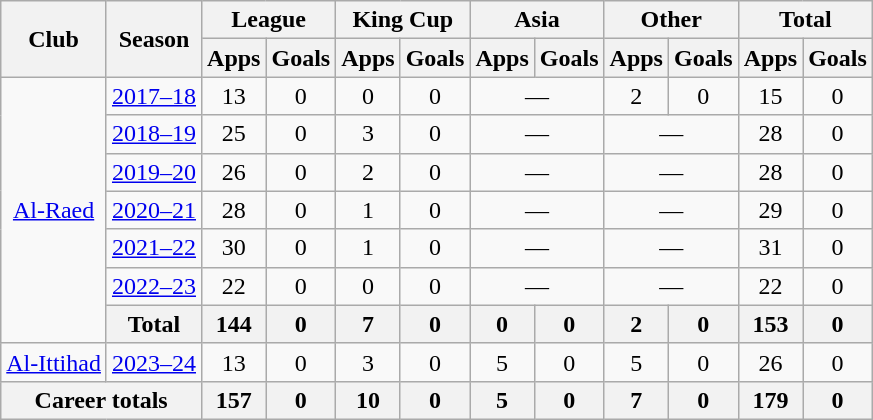<table class="wikitable" style="text-align: center">
<tr>
<th rowspan=2>Club</th>
<th rowspan=2>Season</th>
<th colspan=2>League</th>
<th colspan=2>King Cup</th>
<th colspan=2>Asia</th>
<th colspan=2>Other</th>
<th colspan=2>Total</th>
</tr>
<tr>
<th>Apps</th>
<th>Goals</th>
<th>Apps</th>
<th>Goals</th>
<th>Apps</th>
<th>Goals</th>
<th>Apps</th>
<th>Goals</th>
<th>Apps</th>
<th>Goals</th>
</tr>
<tr>
<td rowspan=7><a href='#'>Al-Raed</a></td>
<td><a href='#'>2017–18</a></td>
<td>13</td>
<td>0</td>
<td>0</td>
<td>0</td>
<td colspan=2>—</td>
<td>2</td>
<td>0</td>
<td>15</td>
<td>0</td>
</tr>
<tr>
<td><a href='#'>2018–19</a></td>
<td>25</td>
<td>0</td>
<td>3</td>
<td>0</td>
<td colspan=2>—</td>
<td colspan=2>—</td>
<td>28</td>
<td>0</td>
</tr>
<tr>
<td><a href='#'>2019–20</a></td>
<td>26</td>
<td>0</td>
<td>2</td>
<td>0</td>
<td colspan=2>—</td>
<td colspan=2>—</td>
<td>28</td>
<td>0</td>
</tr>
<tr>
<td><a href='#'>2020–21</a></td>
<td>28</td>
<td>0</td>
<td>1</td>
<td>0</td>
<td colspan=2>—</td>
<td colspan=2>—</td>
<td>29</td>
<td>0</td>
</tr>
<tr>
<td><a href='#'>2021–22</a></td>
<td>30</td>
<td>0</td>
<td>1</td>
<td>0</td>
<td colspan=2>—</td>
<td colspan=2>—</td>
<td>31</td>
<td>0</td>
</tr>
<tr>
<td><a href='#'>2022–23</a></td>
<td>22</td>
<td>0</td>
<td>0</td>
<td>0</td>
<td colspan=2>—</td>
<td colspan=2>—</td>
<td>22</td>
<td>0</td>
</tr>
<tr>
<th>Total</th>
<th>144</th>
<th>0</th>
<th>7</th>
<th>0</th>
<th>0</th>
<th>0</th>
<th>2</th>
<th>0</th>
<th>153</th>
<th>0</th>
</tr>
<tr>
<td rowspan=1><a href='#'>Al-Ittihad</a></td>
<td><a href='#'>2023–24</a></td>
<td>13</td>
<td>0</td>
<td>3</td>
<td>0</td>
<td>5</td>
<td>0</td>
<td>5</td>
<td>0</td>
<td>26</td>
<td>0</td>
</tr>
<tr>
<th colspan=2>Career totals</th>
<th>157</th>
<th>0</th>
<th>10</th>
<th>0</th>
<th>5</th>
<th>0</th>
<th>7</th>
<th>0</th>
<th>179</th>
<th>0</th>
</tr>
</table>
